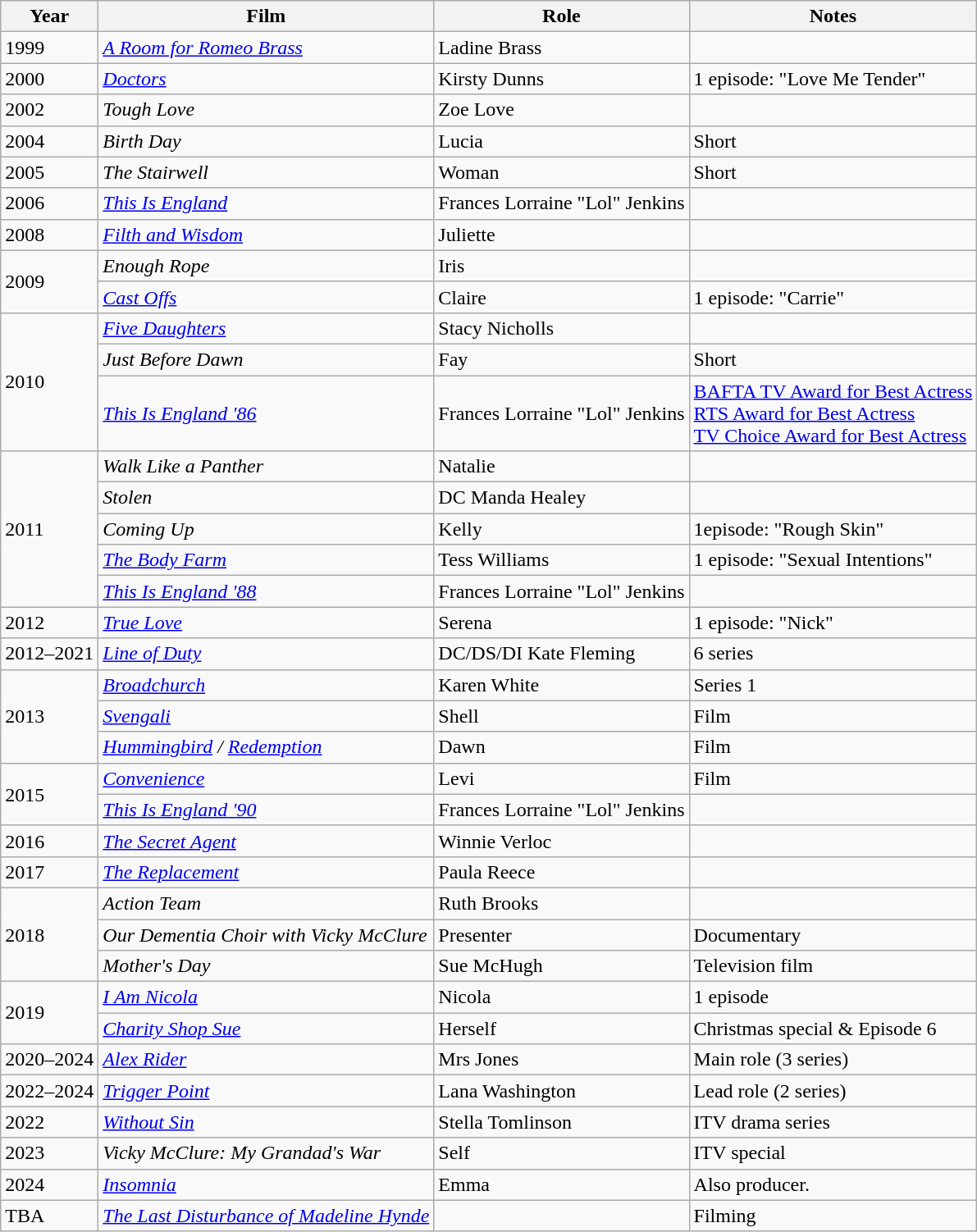<table class="wikitable">
<tr>
<th>Year</th>
<th>Film</th>
<th>Role</th>
<th>Notes</th>
</tr>
<tr>
<td>1999</td>
<td><em><a href='#'>A Room for Romeo Brass</a></em></td>
<td>Ladine Brass</td>
<td></td>
</tr>
<tr>
<td>2000</td>
<td><a href='#'><em>Doctors</em></a></td>
<td>Kirsty Dunns</td>
<td>1 episode: "Love Me Tender"</td>
</tr>
<tr>
<td>2002</td>
<td><em>Tough Love</em></td>
<td>Zoe Love</td>
<td></td>
</tr>
<tr>
<td>2004</td>
<td><em>Birth Day</em></td>
<td>Lucia</td>
<td>Short</td>
</tr>
<tr>
<td>2005</td>
<td><em>The Stairwell</em></td>
<td>Woman</td>
<td>Short</td>
</tr>
<tr>
<td>2006</td>
<td><em><a href='#'>This Is England</a></em></td>
<td>Frances Lorraine "Lol" Jenkins</td>
<td></td>
</tr>
<tr>
<td>2008</td>
<td><em><a href='#'>Filth and Wisdom</a></em></td>
<td>Juliette</td>
<td></td>
</tr>
<tr>
<td rowspan="2">2009</td>
<td><em>Enough Rope</em></td>
<td>Iris</td>
<td></td>
</tr>
<tr>
<td><em><a href='#'>Cast Offs</a></em></td>
<td>Claire</td>
<td>1 episode: "Carrie"</td>
</tr>
<tr>
<td rowspan="3">2010</td>
<td><em><a href='#'>Five Daughters</a></em></td>
<td>Stacy Nicholls</td>
<td></td>
</tr>
<tr>
<td><em>Just Before Dawn</em></td>
<td>Fay</td>
<td>Short</td>
</tr>
<tr>
<td><em><a href='#'>This Is England '86</a></em> </td>
<td>Frances Lorraine "Lol" Jenkins</td>
<td><a href='#'>BAFTA TV Award for Best Actress</a><br><a href='#'>RTS Award for Best Actress</a><br><a href='#'>TV Choice Award for Best Actress</a></td>
</tr>
<tr>
<td rowspan="5">2011</td>
<td><em>Walk Like a Panther</em></td>
<td>Natalie</td>
<td></td>
</tr>
<tr>
<td><em>Stolen</em></td>
<td>DC Manda Healey</td>
<td></td>
</tr>
<tr>
<td><em>Coming Up</em></td>
<td>Kelly</td>
<td>1episode: "Rough Skin"</td>
</tr>
<tr>
<td><a href='#'><em>The Body Farm</em></a></td>
<td>Tess Williams</td>
<td>1 episode: "Sexual Intentions"</td>
</tr>
<tr>
<td><em><a href='#'>This Is England '88</a></em></td>
<td>Frances Lorraine "Lol" Jenkins</td>
<td></td>
</tr>
<tr>
<td>2012</td>
<td><a href='#'><em>True Love</em></a></td>
<td>Serena</td>
<td>1 episode: "Nick"</td>
</tr>
<tr>
<td>2012–2021</td>
<td><em><a href='#'>Line of Duty</a></em></td>
<td>DC/DS/DI Kate Fleming</td>
<td>6 series</td>
</tr>
<tr>
<td rowspan="3">2013</td>
<td><em><a href='#'>Broadchurch</a></em></td>
<td>Karen White</td>
<td>Series 1</td>
</tr>
<tr>
<td><em><a href='#'>Svengali</a></em></td>
<td>Shell</td>
<td>Film</td>
</tr>
<tr>
<td><em><a href='#'>Hummingbird</a> / <a href='#'>Redemption</a></em></td>
<td>Dawn</td>
<td>Film</td>
</tr>
<tr>
<td rowspan="2">2015</td>
<td><em><a href='#'>Convenience</a></em></td>
<td>Levi</td>
<td>Film</td>
</tr>
<tr>
<td><em><a href='#'>This Is England '90</a></em></td>
<td>Frances Lorraine "Lol" Jenkins</td>
<td></td>
</tr>
<tr>
<td>2016</td>
<td><em><a href='#'>The Secret Agent</a></em></td>
<td>Winnie Verloc</td>
<td></td>
</tr>
<tr>
<td>2017</td>
<td><em><a href='#'>The Replacement</a></em></td>
<td>Paula Reece</td>
<td></td>
</tr>
<tr>
<td rowspan="3">2018</td>
<td><em>Action Team</em></td>
<td>Ruth Brooks</td>
<td></td>
</tr>
<tr>
<td><em>Our Dementia Choir with Vicky McClure</em></td>
<td>Presenter</td>
<td>Documentary</td>
</tr>
<tr>
<td><em>Mother's Day</em></td>
<td>Sue McHugh</td>
<td>Television film</td>
</tr>
<tr>
<td rowspan="2">2019</td>
<td><em><a href='#'>I Am Nicola</a></em></td>
<td>Nicola</td>
<td>1 episode</td>
</tr>
<tr>
<td><em><a href='#'>Charity Shop Sue</a></em></td>
<td>Herself</td>
<td>Christmas special & Episode 6</td>
</tr>
<tr>
<td>2020–2024</td>
<td><em><a href='#'>Alex Rider</a></em></td>
<td>Mrs Jones</td>
<td>Main role (3 series)</td>
</tr>
<tr>
<td>2022–2024</td>
<td><em><a href='#'>Trigger Point</a></em></td>
<td>Lana Washington</td>
<td>Lead role (2 series)</td>
</tr>
<tr>
<td>2022</td>
<td><em><a href='#'>Without Sin</a></em></td>
<td>Stella Tomlinson</td>
<td ITV (TV network)>ITV drama series</td>
</tr>
<tr>
<td>2023</td>
<td><em>Vicky McClure: My Grandad's War</em></td>
<td>Self</td>
<td One-off ITV (TV network)>ITV special</td>
</tr>
<tr>
<td>2024</td>
<td><em><a href='#'>Insomnia</a></em></td>
<td>Emma</td>
<td>Also producer.</td>
</tr>
<tr>
<td>TBA</td>
<td><em><a href='#'>The Last Disturbance of Madeline Hynde</a></em></td>
<td></td>
<td>Filming</td>
</tr>
</table>
